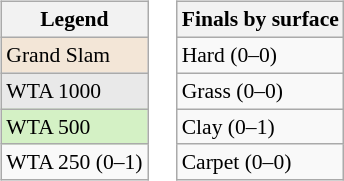<table>
<tr valign=top>
<td><br><table class=wikitable style="font-size:90%;">
<tr>
<th>Legend</th>
</tr>
<tr>
<td bgcolor=f3e6d7>Grand Slam</td>
</tr>
<tr>
<td bgcolor=e9e9e9>WTA 1000</td>
</tr>
<tr>
<td bgcolor=d4f1c5>WTA 500</td>
</tr>
<tr>
<td>WTA 250 (0–1)</td>
</tr>
</table>
</td>
<td><br><table class=wikitable style="font-size:90%;">
<tr>
<th>Finals by surface</th>
</tr>
<tr>
<td>Hard (0–0)</td>
</tr>
<tr>
<td>Grass (0–0)</td>
</tr>
<tr>
<td>Clay (0–1)</td>
</tr>
<tr>
<td>Carpet (0–0)</td>
</tr>
</table>
</td>
</tr>
</table>
